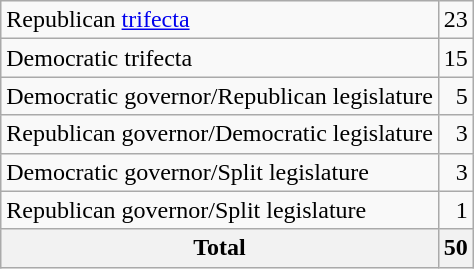<table class=wikitable>
<tr>
<td>Republican <a href='#'>trifecta</a></td>
<td>23</td>
</tr>
<tr>
<td>Democratic trifecta</td>
<td>15</td>
</tr>
<tr>
<td>Democratic governor/Republican legislature</td>
<td style="text-align:right;">5</td>
</tr>
<tr>
<td>Republican governor/Democratic legislature</td>
<td style="text-align:right;">3</td>
</tr>
<tr>
<td>Democratic governor/Split legislature</td>
<td style="text-align:right;">3</td>
</tr>
<tr>
<td>Republican governor/Split legislature</td>
<td style="text-align:right;">1</td>
</tr>
<tr>
<th>Total</th>
<th>50</th>
</tr>
</table>
